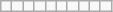<table class="wikitable">
<tr>
<td></td>
<td></td>
<td></td>
<td></td>
<td></td>
<td></td>
<td></td>
<td></td>
<td></td>
<td></td>
</tr>
</table>
